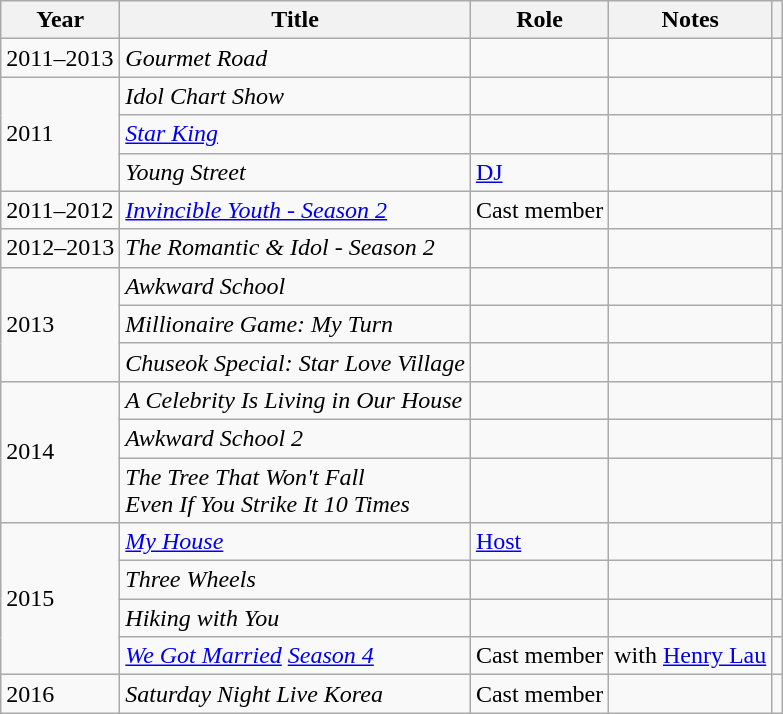<table class="wikitable">
<tr>
<th>Year</th>
<th>Title</th>
<th>Role</th>
<th>Notes</th>
<th scope="col" class="unsortable"></th>
</tr>
<tr>
<td>2011–2013</td>
<td><em>Gourmet Road</em></td>
<td></td>
<td></td>
<td></td>
</tr>
<tr>
<td rowspan=3>2011</td>
<td><em>Idol Chart Show</em></td>
<td></td>
<td></td>
<td></td>
</tr>
<tr>
<td><em><a href='#'>Star King</a></em></td>
<td></td>
<td></td>
</tr>
<tr>
<td><em>Young Street</em> </td>
<td><a href='#'>DJ</a></td>
<td></td>
<td></td>
</tr>
<tr>
<td>2011–2012</td>
<td><em><a href='#'>Invincible Youth - Season 2</a></em></td>
<td>Cast member</td>
<td></td>
<td></td>
</tr>
<tr>
<td>2012–2013</td>
<td><em>The Romantic & Idol - Season 2</em></td>
<td></td>
<td></td>
<td></td>
</tr>
<tr>
<td rowspan="3">2013</td>
<td><em>Awkward School</em></td>
<td></td>
<td></td>
<td></td>
</tr>
<tr>
<td><em>Millionaire Game: My Turn</em></td>
<td></td>
<td></td>
<td></td>
</tr>
<tr>
<td><em>Chuseok Special: Star Love Village</em></td>
<td></td>
<td></td>
<td></td>
</tr>
<tr>
<td rowspan="3">2014</td>
<td><em>A Celebrity Is Living in Our House</em></td>
<td></td>
<td></td>
<td></td>
</tr>
<tr>
<td><em>Awkward School 2</em></td>
<td></td>
<td></td>
<td></td>
</tr>
<tr>
<td><em>The Tree That Won't Fall <br> Even If You Strike It 10 Times</em></td>
<td></td>
<td></td>
<td></td>
</tr>
<tr>
<td rowspan="4">2015</td>
<td><em><a href='#'>My House</a></em></td>
<td><a href='#'>Host</a></td>
<td></td>
<td></td>
</tr>
<tr>
<td><em>Three Wheels</em></td>
<td></td>
<td></td>
<td></td>
</tr>
<tr>
<td><em>Hiking with You</em></td>
<td></td>
<td></td>
<td></td>
</tr>
<tr>
<td><em><a href='#'>We Got Married</a> <a href='#'>Season 4</a></em></td>
<td>Cast member</td>
<td>with <a href='#'>Henry Lau</a></td>
<td></td>
</tr>
<tr>
<td>2016</td>
<td><em>Saturday Night Live Korea</em></td>
<td>Cast member</td>
<td></td>
<td></td>
</tr>
</table>
